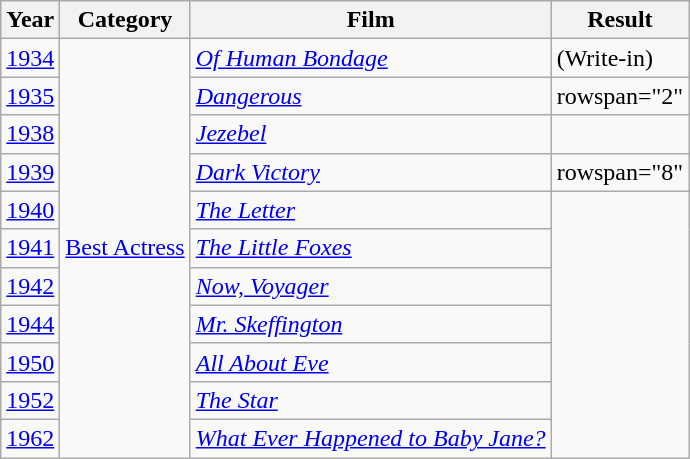<table class="wikitable plainrowheaders sortable">
<tr>
<th>Year</th>
<th>Category</th>
<th>Film</th>
<th>Result</th>
</tr>
<tr>
<td><a href='#'>1934</a></td>
<td rowspan="11"><a href='#'>Best Actress</a></td>
<td><em><a href='#'>Of Human Bondage</a></em></td>
<td> (Write-in)</td>
</tr>
<tr>
<td><a href='#'>1935</a></td>
<td><em><a href='#'>Dangerous</a></em></td>
<td>rowspan="2" </td>
</tr>
<tr>
<td><a href='#'>1938</a></td>
<td><em><a href='#'>Jezebel</a></em></td>
</tr>
<tr>
<td><a href='#'>1939</a></td>
<td><em><a href='#'>Dark Victory</a></em></td>
<td>rowspan="8" </td>
</tr>
<tr>
<td><a href='#'>1940</a></td>
<td><em><a href='#'>The Letter</a></em></td>
</tr>
<tr>
<td><a href='#'>1941</a></td>
<td><em><a href='#'>The Little Foxes</a></em></td>
</tr>
<tr>
<td><a href='#'>1942</a></td>
<td><em><a href='#'>Now, Voyager</a></em></td>
</tr>
<tr>
<td><a href='#'>1944</a></td>
<td><em><a href='#'>Mr. Skeffington</a></em></td>
</tr>
<tr>
<td><a href='#'>1950</a></td>
<td><em><a href='#'>All About Eve</a></em></td>
</tr>
<tr>
<td><a href='#'>1952</a></td>
<td><em><a href='#'>The Star</a></em></td>
</tr>
<tr>
<td><a href='#'>1962</a></td>
<td><em><a href='#'>What Ever Happened to Baby Jane?</a></em></td>
</tr>
</table>
